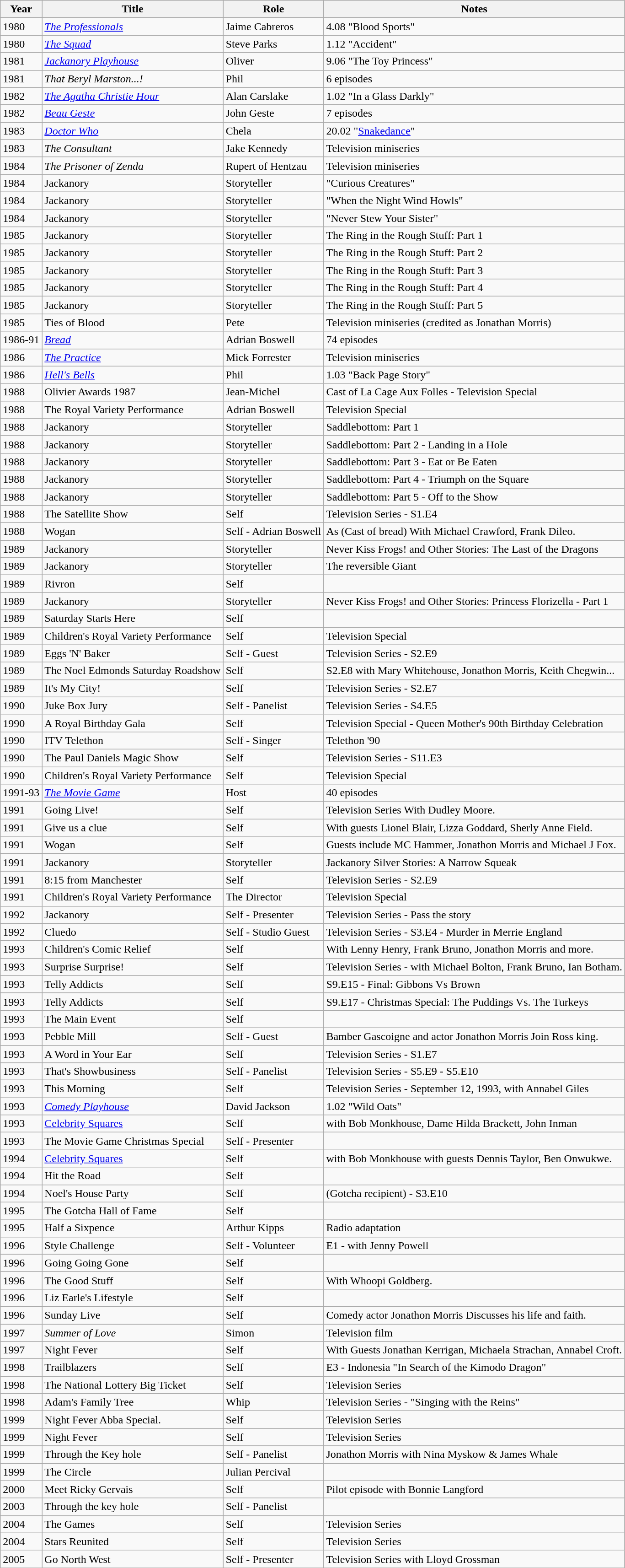<table class="wikitable">
<tr>
<th>Year</th>
<th>Title</th>
<th>Role</th>
<th>Notes</th>
</tr>
<tr>
<td>1980</td>
<td><em><a href='#'>The Professionals</a></em></td>
<td>Jaime Cabreros</td>
<td>4.08 "Blood Sports"</td>
</tr>
<tr>
<td>1980</td>
<td><em><a href='#'>The Squad</a></em></td>
<td>Steve Parks</td>
<td>1.12 "Accident"</td>
</tr>
<tr>
<td>1981</td>
<td><em><a href='#'>Jackanory Playhouse</a></em></td>
<td>Oliver</td>
<td>9.06 "The Toy Princess"</td>
</tr>
<tr>
<td>1981</td>
<td><em>That Beryl Marston...!</em></td>
<td>Phil</td>
<td>6 episodes</td>
</tr>
<tr>
<td>1982</td>
<td><em><a href='#'>The Agatha Christie Hour</a></em></td>
<td>Alan Carslake</td>
<td>1.02 "In a Glass Darkly"</td>
</tr>
<tr>
<td>1982</td>
<td><em><a href='#'>Beau Geste</a></em></td>
<td>John Geste</td>
<td>7 episodes</td>
</tr>
<tr>
<td>1983</td>
<td><em><a href='#'>Doctor Who</a></em></td>
<td>Chela</td>
<td>20.02 "<a href='#'>Snakedance</a>"</td>
</tr>
<tr>
<td>1983</td>
<td><em>The Consultant</em></td>
<td>Jake Kennedy</td>
<td>Television miniseries</td>
</tr>
<tr>
<td>1984</td>
<td><em>The Prisoner of Zenda</em></td>
<td>Rupert of Hentzau</td>
<td>Television miniseries</td>
</tr>
<tr>
<td>1984</td>
<td>Jackanory</td>
<td>Storyteller</td>
<td>"Curious Creatures"</td>
</tr>
<tr>
<td>1984</td>
<td>Jackanory</td>
<td>Storyteller</td>
<td>"When the Night Wind Howls"</td>
</tr>
<tr>
<td>1984</td>
<td>Jackanory</td>
<td>Storyteller</td>
<td>"Never Stew Your Sister"</td>
</tr>
<tr>
<td>1985</td>
<td>Jackanory</td>
<td>Storyteller</td>
<td>The Ring in the Rough Stuff: Part 1</td>
</tr>
<tr>
<td>1985</td>
<td>Jackanory</td>
<td>Storyteller</td>
<td>The Ring in the Rough Stuff: Part 2</td>
</tr>
<tr>
<td>1985</td>
<td>Jackanory</td>
<td>Storyteller</td>
<td>The Ring in the Rough Stuff: Part 3</td>
</tr>
<tr>
<td>1985</td>
<td>Jackanory</td>
<td>Storyteller</td>
<td>The Ring in the Rough Stuff: Part 4</td>
</tr>
<tr>
<td>1985</td>
<td>Jackanory</td>
<td>Storyteller</td>
<td>The Ring in the Rough Stuff: Part 5</td>
</tr>
<tr>
<td>1985</td>
<td>Ties of Blood</td>
<td>Pete</td>
<td>Television miniseries (credited as Jonathan Morris)</td>
</tr>
<tr>
<td>1986-91</td>
<td><em><a href='#'>Bread</a></em></td>
<td>Adrian Boswell</td>
<td>74 episodes</td>
</tr>
<tr>
<td>1986</td>
<td><em><a href='#'>The Practice</a></em></td>
<td>Mick Forrester</td>
<td>Television miniseries</td>
</tr>
<tr>
<td>1986</td>
<td><em><a href='#'>Hell's Bells</a></em></td>
<td>Phil</td>
<td>1.03 "Back Page Story"</td>
</tr>
<tr>
<td>1988</td>
<td>Olivier Awards 1987</td>
<td>Jean-Michel</td>
<td>Cast of La Cage Aux Folles - Television Special</td>
</tr>
<tr>
<td>1988</td>
<td>The Royal Variety Performance</td>
<td>Adrian Boswell</td>
<td>Television Special</td>
</tr>
<tr>
<td>1988</td>
<td>Jackanory</td>
<td>Storyteller</td>
<td>Saddlebottom: Part 1</td>
</tr>
<tr>
<td>1988</td>
<td>Jackanory</td>
<td>Storyteller</td>
<td>Saddlebottom: Part 2 - Landing in a Hole</td>
</tr>
<tr>
<td>1988</td>
<td>Jackanory</td>
<td>Storyteller</td>
<td>Saddlebottom: Part 3 - Eat or Be Eaten</td>
</tr>
<tr>
<td>1988</td>
<td>Jackanory</td>
<td>Storyteller</td>
<td>Saddlebottom: Part 4 - Triumph on the Square</td>
</tr>
<tr>
<td>1988</td>
<td>Jackanory</td>
<td>Storyteller</td>
<td>Saddlebottom: Part 5 - Off to the Show</td>
</tr>
<tr>
<td>1988</td>
<td>The Satellite Show</td>
<td>Self</td>
<td>Television Series - S1.E4</td>
</tr>
<tr>
<td>1988</td>
<td>Wogan</td>
<td>Self - Adrian Boswell</td>
<td>As (Cast of bread) With Michael Crawford, Frank Dileo.</td>
</tr>
<tr>
<td>1989</td>
<td>Jackanory</td>
<td>Storyteller</td>
<td>Never Kiss Frogs! and Other Stories: The Last of the Dragons</td>
</tr>
<tr>
<td>1989</td>
<td>Jackanory</td>
<td>Storyteller</td>
<td>The reversible Giant</td>
</tr>
<tr>
<td>1989</td>
<td>Rivron</td>
<td>Self</td>
<td></td>
</tr>
<tr>
<td>1989</td>
<td>Jackanory</td>
<td>Storyteller</td>
<td>Never Kiss Frogs! and Other Stories: Princess Florizella - Part 1</td>
</tr>
<tr>
<td>1989</td>
<td>Saturday Starts Here</td>
<td>Self</td>
<td></td>
</tr>
<tr>
<td>1989</td>
<td>Children's Royal Variety Performance</td>
<td>Self</td>
<td>Television Special</td>
</tr>
<tr>
<td>1989</td>
<td>Eggs 'N' Baker</td>
<td>Self - Guest</td>
<td>Television Series - S2.E9</td>
</tr>
<tr>
<td>1989</td>
<td>The Noel Edmonds Saturday Roadshow</td>
<td>Self</td>
<td>S2.E8 with Mary Whitehouse, Jonathon Morris, Keith Chegwin...</td>
</tr>
<tr>
<td>1989</td>
<td>It's My City!</td>
<td>Self</td>
<td>Television Series - S2.E7</td>
</tr>
<tr>
<td>1990</td>
<td>Juke Box Jury</td>
<td>Self - Panelist</td>
<td>Television Series - S4.E5</td>
</tr>
<tr>
<td>1990</td>
<td>A Royal Birthday Gala</td>
<td>Self</td>
<td>Television Special - Queen Mother's 90th Birthday Celebration</td>
</tr>
<tr>
<td>1990</td>
<td>ITV Telethon</td>
<td>Self - Singer</td>
<td>Telethon '90</td>
</tr>
<tr>
<td>1990</td>
<td>The Paul Daniels Magic Show</td>
<td>Self</td>
<td>Television Series - S11.E3</td>
</tr>
<tr>
<td>1990</td>
<td>Children's Royal Variety Performance</td>
<td>Self</td>
<td>Television Special</td>
</tr>
<tr>
<td>1991-93</td>
<td><em><a href='#'>The Movie Game</a></em></td>
<td>Host</td>
<td>40 episodes</td>
</tr>
<tr>
<td>1991</td>
<td>Going Live!</td>
<td>Self</td>
<td>Television Series With Dudley Moore.</td>
</tr>
<tr>
<td>1991</td>
<td>Give us a clue</td>
<td>Self</td>
<td>With guests Lionel Blair, Lizza Goddard, Sherly Anne Field.</td>
</tr>
<tr>
<td>1991</td>
<td>Wogan</td>
<td>Self</td>
<td>Guests include MC Hammer, Jonathon Morris and Michael J Fox.</td>
</tr>
<tr>
<td>1991</td>
<td>Jackanory</td>
<td>Storyteller</td>
<td>Jackanory Silver Stories: A Narrow Squeak</td>
</tr>
<tr>
<td>1991</td>
<td>8:15 from Manchester</td>
<td>Self</td>
<td>Television Series - S2.E9</td>
</tr>
<tr>
<td>1991</td>
<td>Children's Royal Variety Performance</td>
<td>The Director</td>
<td>Television Special</td>
</tr>
<tr>
<td>1992</td>
<td>Jackanory</td>
<td>Self - Presenter</td>
<td>Television Series - Pass the story</td>
</tr>
<tr>
<td>1992</td>
<td>Cluedo</td>
<td>Self - Studio Guest</td>
<td>Television Series - S3.E4 - Murder in Merrie England</td>
</tr>
<tr>
<td>1993</td>
<td>Children's Comic Relief</td>
<td>Self</td>
<td>With Lenny Henry, Frank Bruno, Jonathon Morris and more.</td>
</tr>
<tr>
<td>1993</td>
<td>Surprise Surprise!</td>
<td>Self</td>
<td>Television Series -  with Michael Bolton, Frank Bruno, Ian Botham.</td>
</tr>
<tr>
<td>1993</td>
<td>Telly Addicts</td>
<td>Self</td>
<td>S9.E15 - Final: Gibbons Vs Brown</td>
</tr>
<tr>
<td>1993</td>
<td>Telly Addicts</td>
<td>Self</td>
<td>S9.E17 - Christmas Special: The Puddings Vs. The Turkeys</td>
</tr>
<tr>
<td>1993</td>
<td>The Main Event</td>
<td>Self</td>
<td></td>
</tr>
<tr>
<td>1993</td>
<td>Pebble Mill</td>
<td>Self - Guest</td>
<td>Bamber Gascoigne and actor Jonathon Morris Join Ross king.</td>
</tr>
<tr>
<td>1993</td>
<td>A Word in Your Ear</td>
<td>Self</td>
<td>Television Series - S1.E7</td>
</tr>
<tr>
<td>1993</td>
<td>That's Showbusiness</td>
<td>Self - Panelist</td>
<td>Television Series - S5.E9 - S5.E10</td>
</tr>
<tr>
<td>1993</td>
<td>This Morning</td>
<td>Self</td>
<td>Television Series -  September 12, 1993, with Annabel Giles</td>
</tr>
<tr>
<td>1993</td>
<td><em><a href='#'>Comedy Playhouse</a></em></td>
<td>David Jackson</td>
<td>1.02 "Wild Oats"</td>
</tr>
<tr>
<td>1993</td>
<td><a href='#'>Celebrity Squares</a></td>
<td>Self</td>
<td>with Bob Monkhouse, Dame Hilda Brackett, John Inman</td>
</tr>
<tr>
<td>1993</td>
<td>The Movie Game Christmas Special</td>
<td>Self - Presenter</td>
<td></td>
</tr>
<tr>
<td>1994</td>
<td><a href='#'>Celebrity Squares</a></td>
<td>Self</td>
<td>with Bob Monkhouse with guests Dennis Taylor, Ben Onwukwe.</td>
</tr>
<tr>
<td>1994</td>
<td>Hit the Road</td>
<td>Self</td>
<td></td>
</tr>
<tr>
<td>1994</td>
<td>Noel's House Party</td>
<td>Self</td>
<td>(Gotcha recipient) - S3.E10</td>
</tr>
<tr>
<td>1995</td>
<td>The Gotcha Hall of Fame</td>
<td>Self</td>
<td></td>
</tr>
<tr>
<td>1995</td>
<td>Half a Sixpence</td>
<td>Arthur Kipps</td>
<td>Radio adaptation</td>
</tr>
<tr>
<td>1996</td>
<td>Style Challenge</td>
<td>Self - Volunteer</td>
<td>E1 - with Jenny Powell</td>
</tr>
<tr>
<td>1996</td>
<td>Going Going Gone</td>
<td>Self</td>
<td></td>
</tr>
<tr>
<td>1996</td>
<td>The Good Stuff</td>
<td>Self</td>
<td>With Whoopi Goldberg.</td>
</tr>
<tr>
<td>1996</td>
<td>Liz Earle's Lifestyle</td>
<td>Self</td>
<td></td>
</tr>
<tr>
<td>1996</td>
<td>Sunday Live</td>
<td>Self</td>
<td>Comedy actor Jonathon Morris Discusses his life and faith.</td>
</tr>
<tr>
<td>1997</td>
<td><em>Summer of Love</em></td>
<td>Simon</td>
<td>Television film</td>
</tr>
<tr>
<td>1997</td>
<td>Night Fever</td>
<td>Self</td>
<td>With Guests Jonathan Kerrigan, Michaela Strachan, Annabel Croft.</td>
</tr>
<tr>
<td>1998</td>
<td>Trailblazers</td>
<td>Self</td>
<td>E3 - Indonesia "In Search of the Kimodo Dragon"</td>
</tr>
<tr>
<td>1998</td>
<td>The National Lottery Big Ticket</td>
<td>Self</td>
<td>Television Series</td>
</tr>
<tr>
<td>1998</td>
<td>Adam's Family Tree</td>
<td>Whip</td>
<td>Television Series - "Singing with the Reins"</td>
</tr>
<tr>
<td>1999</td>
<td>Night Fever Abba Special.</td>
<td>Self</td>
<td>Television Series</td>
</tr>
<tr>
<td>1999</td>
<td>Night Fever</td>
<td>Self</td>
<td>Television Series</td>
</tr>
<tr>
<td>1999</td>
<td>Through the Key hole</td>
<td>Self - Panelist</td>
<td>Jonathon Morris with Nina Myskow & James Whale</td>
</tr>
<tr>
<td>1999</td>
<td>The Circle</td>
<td>Julian Percival</td>
<td></td>
</tr>
<tr>
<td>2000</td>
<td>Meet Ricky Gervais</td>
<td>Self</td>
<td>Pilot episode with Bonnie Langford</td>
</tr>
<tr>
<td>2003</td>
<td>Through the key hole</td>
<td>Self - Panelist</td>
<td></td>
</tr>
<tr>
<td>2004</td>
<td>The Games</td>
<td>Self</td>
<td>Television Series</td>
</tr>
<tr>
<td>2004</td>
<td>Stars Reunited</td>
<td>Self</td>
<td>Television Series</td>
</tr>
<tr>
<td>2005</td>
<td>Go North West</td>
<td>Self - Presenter</td>
<td>Television Series with Lloyd Grossman</td>
</tr>
</table>
